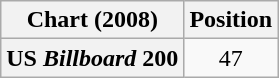<table class="wikitable plainrowheaders"  style="text-align:center">
<tr>
<th scope="col">Chart (2008)</th>
<th scope="col">Position</th>
</tr>
<tr>
<th scope="row">US <em>Billboard</em> 200</th>
<td>47</td>
</tr>
</table>
